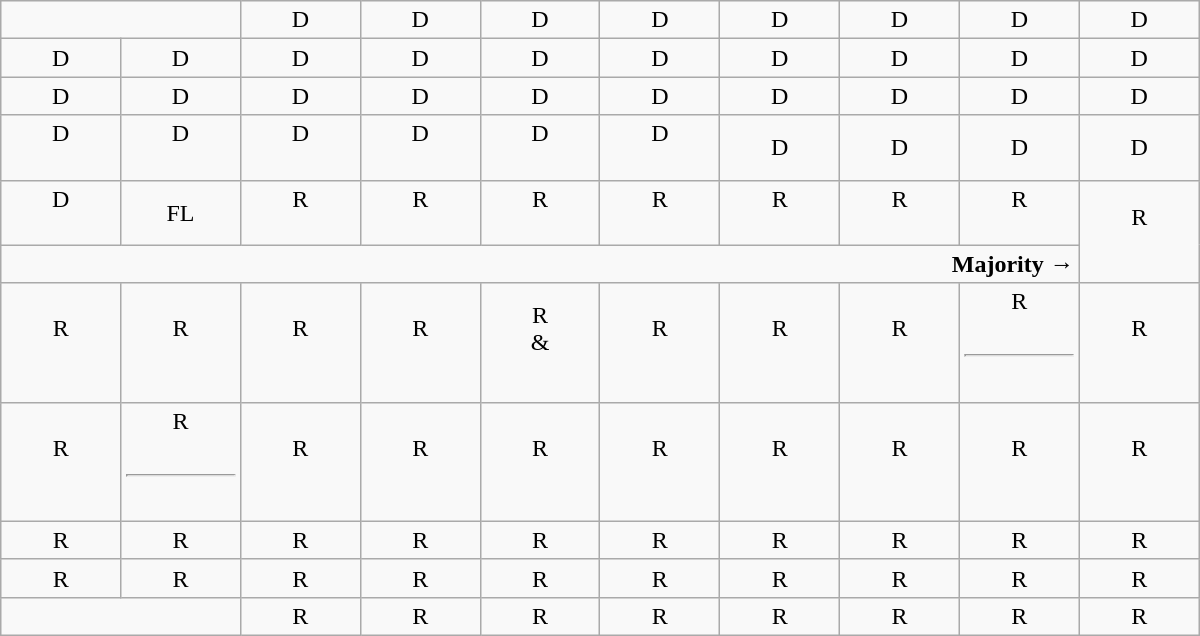<table class="wikitable" style="text-align:center" width=800px>
<tr>
<td colspan=2> </td>
<td>D</td>
<td>D</td>
<td>D</td>
<td>D</td>
<td>D</td>
<td>D</td>
<td>D</td>
<td>D</td>
</tr>
<tr>
<td width=50px >D</td>
<td width=50px >D</td>
<td width=50px >D</td>
<td width=50px >D</td>
<td width=50px >D</td>
<td width=50px >D</td>
<td width=50px >D</td>
<td width=50px >D</td>
<td width=50px >D</td>
<td width=50px >D</td>
</tr>
<tr>
<td>D</td>
<td>D</td>
<td>D</td>
<td>D</td>
<td>D</td>
<td>D</td>
<td>D</td>
<td>D</td>
<td>D</td>
<td>D</td>
</tr>
<tr>
<td>D<br><br></td>
<td>D<br><br></td>
<td>D<br><br></td>
<td>D<br><br></td>
<td>D<br><br></td>
<td>D<br><br></td>
<td>D</td>
<td>D</td>
<td>D</td>
<td>D</td>
</tr>
<tr>
<td>D<br><br></td>
<td>FL</td>
<td>R<br><br></td>
<td>R<br><br></td>
<td>R<br><br></td>
<td>R<br><br></td>
<td>R<br><br></td>
<td>R<br><br></td>
<td>R<br><br></td>
<td rowspan=2 >R<br><br></td>
</tr>
<tr>
<td colspan=9 align=right><strong>Majority →</strong></td>
</tr>
<tr>
<td>R<br><br></td>
<td>R<br><br></td>
<td>R<br><br></td>
<td>R<br><br></td>
<td>R<br> &<br><br></td>
<td>R<br><br></td>
<td>R<br><br></td>
<td>R<br><br></td>
<td>R<br><br><hr><br></td>
<td>R<br><br></td>
</tr>
<tr>
<td>R<br><br></td>
<td>R<br><br><hr><br></td>
<td>R<br><br></td>
<td>R<br><br></td>
<td>R<br><br></td>
<td>R<br><br></td>
<td>R<br><br></td>
<td>R<br><br></td>
<td>R<br><br></td>
<td>R<br><br></td>
</tr>
<tr>
<td>R</td>
<td>R</td>
<td>R</td>
<td>R</td>
<td>R</td>
<td>R</td>
<td>R</td>
<td>R</td>
<td>R</td>
<td>R</td>
</tr>
<tr>
<td>R</td>
<td>R</td>
<td>R</td>
<td>R</td>
<td>R</td>
<td>R</td>
<td>R</td>
<td>R</td>
<td>R</td>
<td>R</td>
</tr>
<tr>
<td colspan=2></td>
<td>R</td>
<td>R</td>
<td>R</td>
<td>R</td>
<td>R</td>
<td>R</td>
<td>R</td>
<td>R</td>
</tr>
</table>
